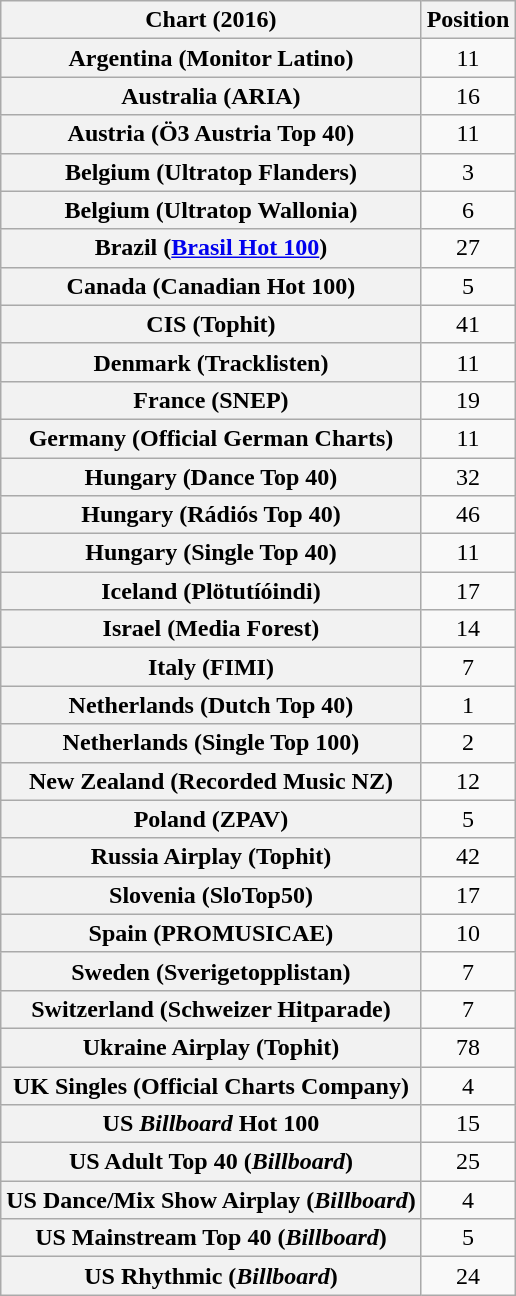<table class="wikitable plainrowheaders sortable" style="text-align:center">
<tr>
<th>Chart (2016)</th>
<th>Position</th>
</tr>
<tr>
<th scope="row">Argentina (Monitor Latino)</th>
<td>11</td>
</tr>
<tr>
<th scope="row">Australia (ARIA)</th>
<td>16</td>
</tr>
<tr>
<th scope="row">Austria (Ö3 Austria Top 40)</th>
<td>11</td>
</tr>
<tr>
<th scope="row">Belgium (Ultratop Flanders)</th>
<td>3</td>
</tr>
<tr>
<th scope="row">Belgium (Ultratop Wallonia)</th>
<td>6</td>
</tr>
<tr>
<th scope="row">Brazil (<a href='#'>Brasil Hot 100</a>)</th>
<td>27</td>
</tr>
<tr>
<th scope="row">Canada (Canadian Hot 100)</th>
<td>5</td>
</tr>
<tr>
<th scope="row">CIS (Tophit)</th>
<td style="text-align:center;">41</td>
</tr>
<tr>
<th scope="row">Denmark (Tracklisten)</th>
<td>11</td>
</tr>
<tr>
<th scope="row">France (SNEP)</th>
<td>19</td>
</tr>
<tr>
<th scope="row">Germany (Official German Charts)</th>
<td>11</td>
</tr>
<tr>
<th scope="row">Hungary (Dance Top 40)</th>
<td>32</td>
</tr>
<tr>
<th scope="row">Hungary (Rádiós Top 40)</th>
<td>46</td>
</tr>
<tr>
<th scope="row">Hungary (Single Top 40)</th>
<td>11</td>
</tr>
<tr>
<th scope="row">Iceland (Plötutíóindi)</th>
<td>17</td>
</tr>
<tr>
<th scope="row">Israel (Media Forest)</th>
<td>14</td>
</tr>
<tr>
<th scope="row">Italy (FIMI)</th>
<td>7</td>
</tr>
<tr>
<th scope="row">Netherlands (Dutch Top 40)</th>
<td>1</td>
</tr>
<tr>
<th scope="row">Netherlands (Single Top 100)</th>
<td>2</td>
</tr>
<tr>
<th scope="row">New Zealand (Recorded Music NZ)</th>
<td>12</td>
</tr>
<tr>
<th scope="row">Poland (ZPAV)</th>
<td>5</td>
</tr>
<tr>
<th scope="row">Russia Airplay (Tophit)</th>
<td style="text-align:center;">42</td>
</tr>
<tr>
<th scope="row">Slovenia (SloTop50)</th>
<td>17</td>
</tr>
<tr>
<th scope="row">Spain (PROMUSICAE)</th>
<td>10</td>
</tr>
<tr>
<th scope="row">Sweden (Sverigetopplistan)</th>
<td>7</td>
</tr>
<tr>
<th scope="row">Switzerland (Schweizer Hitparade)</th>
<td>7</td>
</tr>
<tr>
<th scope="row">Ukraine Airplay (Tophit)</th>
<td style="text-align:center;">78</td>
</tr>
<tr>
<th scope="row">UK Singles (Official Charts Company)</th>
<td>4</td>
</tr>
<tr>
<th scope="row">US <em>Billboard</em> Hot 100</th>
<td>15</td>
</tr>
<tr>
<th scope="row">US Adult Top 40 (<em>Billboard</em>)</th>
<td>25</td>
</tr>
<tr>
<th scope="row">US Dance/Mix Show Airplay (<em>Billboard</em>)</th>
<td>4</td>
</tr>
<tr>
<th scope="row">US Mainstream Top 40 (<em>Billboard</em>)</th>
<td>5</td>
</tr>
<tr>
<th scope="row">US Rhythmic (<em>Billboard</em>)</th>
<td>24</td>
</tr>
</table>
